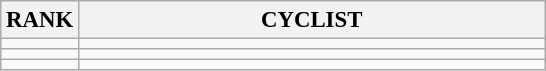<table class="wikitable" style="font-size:95%;">
<tr>
<th>RANK</th>
<th align="left" style="width: 20em">CYCLIST</th>
</tr>
<tr>
<td align="center"></td>
<td></td>
</tr>
<tr>
<td align="center"></td>
<td></td>
</tr>
<tr>
<td align="center"></td>
<td></td>
</tr>
</table>
